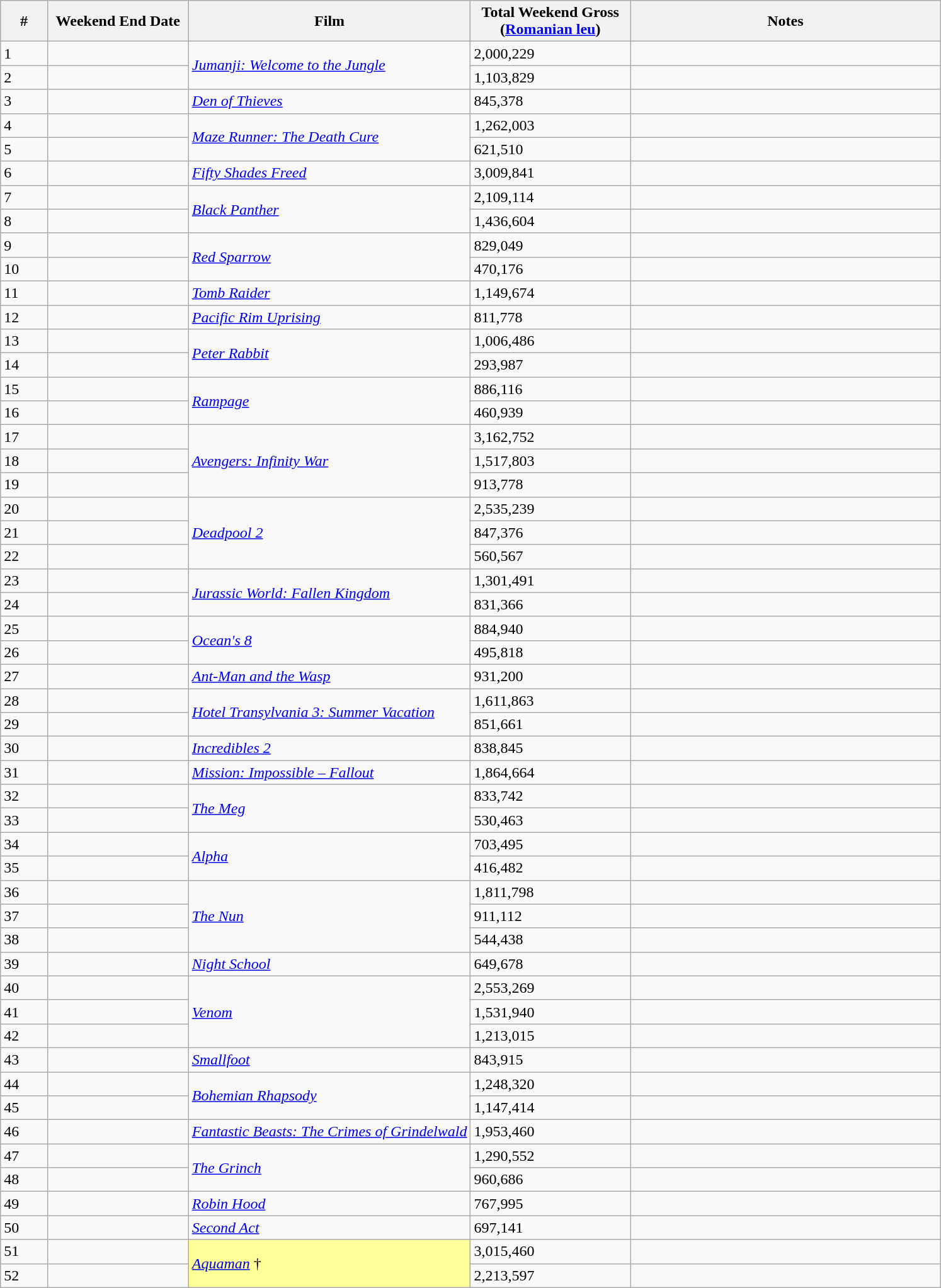<table class="wikitable sortable">
<tr>
<th width="5%">#</th>
<th width="15%">Weekend End Date</th>
<th width="30%">Film</th>
<th width="17%">Total Weekend Gross<br>(<a href='#'>Romanian leu</a>)</th>
<th width="33%">Notes</th>
</tr>
<tr>
<td>1</td>
<td></td>
<td rowspan="2"><em><a href='#'>Jumanji: Welcome to the Jungle</a></em></td>
<td>2,000,229</td>
<td></td>
</tr>
<tr>
<td>2</td>
<td></td>
<td>1,103,829</td>
<td></td>
</tr>
<tr>
<td>3</td>
<td></td>
<td><em><a href='#'>Den of Thieves</a></em></td>
<td> 845,378</td>
<td></td>
</tr>
<tr>
<td>4</td>
<td></td>
<td rowspan="2"><em><a href='#'>Maze Runner: The Death Cure</a></em></td>
<td>1,262,003</td>
<td></td>
</tr>
<tr>
<td>5</td>
<td></td>
<td> 621,510</td>
<td></td>
</tr>
<tr>
<td>6</td>
<td></td>
<td><em><a href='#'>Fifty Shades Freed</a></em></td>
<td>3,009,841</td>
<td></td>
</tr>
<tr>
<td>7</td>
<td></td>
<td rowspan="2"><em><a href='#'>Black Panther</a></em></td>
<td>2,109,114</td>
<td></td>
</tr>
<tr>
<td>8</td>
<td></td>
<td>1,436,604</td>
<td></td>
</tr>
<tr>
<td>9</td>
<td></td>
<td rowspan="2"><em><a href='#'>Red Sparrow</a></em></td>
<td> 829,049</td>
<td></td>
</tr>
<tr>
<td>10</td>
<td></td>
<td> 470,176</td>
<td></td>
</tr>
<tr>
<td>11</td>
<td></td>
<td><em><a href='#'>Tomb Raider</a></em></td>
<td>1,149,674</td>
<td></td>
</tr>
<tr>
<td>12</td>
<td></td>
<td><em><a href='#'>Pacific Rim Uprising</a></em></td>
<td> 811,778</td>
<td></td>
</tr>
<tr>
<td>13</td>
<td></td>
<td rowspan="2"><em><a href='#'>Peter Rabbit</a></em></td>
<td>1,006,486</td>
<td></td>
</tr>
<tr>
<td>14</td>
<td></td>
<td> 293,987</td>
<td></td>
</tr>
<tr>
<td>15</td>
<td></td>
<td rowspan="2"><em><a href='#'>Rampage</a></em></td>
<td> 886,116</td>
<td></td>
</tr>
<tr>
<td>16</td>
<td></td>
<td> 460,939</td>
<td></td>
</tr>
<tr>
<td>17</td>
<td></td>
<td rowspan="3"><em><a href='#'>Avengers: Infinity War</a></em></td>
<td>3,162,752</td>
<td></td>
</tr>
<tr>
<td>18</td>
<td></td>
<td>1,517,803</td>
<td></td>
</tr>
<tr>
<td>19</td>
<td></td>
<td> 913,778</td>
<td></td>
</tr>
<tr>
<td>20</td>
<td></td>
<td rowspan="3"><em><a href='#'>Deadpool 2</a></em></td>
<td>2,535,239</td>
<td></td>
</tr>
<tr>
<td>21</td>
<td></td>
<td> 847,376</td>
<td></td>
</tr>
<tr>
<td>22</td>
<td></td>
<td> 560,567</td>
<td></td>
</tr>
<tr>
<td>23</td>
<td></td>
<td rowspan="2"><em><a href='#'>Jurassic World: Fallen Kingdom</a></em></td>
<td>1,301,491</td>
<td></td>
</tr>
<tr>
<td>24</td>
<td></td>
<td> 831,366</td>
<td></td>
</tr>
<tr>
<td>25</td>
<td></td>
<td rowspan="2"><em><a href='#'>Ocean's 8</a></em></td>
<td> 884,940</td>
<td></td>
</tr>
<tr>
<td>26</td>
<td></td>
<td> 495,818</td>
<td></td>
</tr>
<tr>
<td>27</td>
<td></td>
<td><em><a href='#'>Ant-Man and the Wasp</a></em></td>
<td> 931,200</td>
<td></td>
</tr>
<tr>
<td>28</td>
<td></td>
<td rowspan="2"><em><a href='#'>Hotel Transylvania 3: Summer Vacation</a></em></td>
<td>1,611,863</td>
<td></td>
</tr>
<tr>
<td>29</td>
<td></td>
<td> 851,661</td>
<td></td>
</tr>
<tr>
<td>30</td>
<td></td>
<td><em><a href='#'>Incredibles 2</a></em></td>
<td> 838,845</td>
<td></td>
</tr>
<tr>
<td>31</td>
<td></td>
<td><em><a href='#'>Mission: Impossible – Fallout</a></em></td>
<td>1,864,664</td>
<td></td>
</tr>
<tr>
<td>32</td>
<td></td>
<td rowspan="2"><em><a href='#'>The Meg</a></em></td>
<td> 833,742</td>
<td></td>
</tr>
<tr>
<td>33</td>
<td></td>
<td> 530,463</td>
<td></td>
</tr>
<tr>
<td>34</td>
<td></td>
<td rowspan="2"><em><a href='#'>Alpha</a></em></td>
<td> 703,495</td>
<td></td>
</tr>
<tr>
<td>35</td>
<td></td>
<td> 416,482</td>
<td></td>
</tr>
<tr>
<td>36</td>
<td></td>
<td rowspan="3"><em><a href='#'>The Nun</a></em></td>
<td>1,811,798</td>
<td></td>
</tr>
<tr>
<td>37</td>
<td></td>
<td> 911,112</td>
<td></td>
</tr>
<tr>
<td>38</td>
<td></td>
<td> 544,438</td>
<td></td>
</tr>
<tr>
<td>39</td>
<td></td>
<td><em><a href='#'>Night School</a></em></td>
<td> 649,678</td>
<td></td>
</tr>
<tr>
<td>40</td>
<td></td>
<td rowspan="3"><em><a href='#'>Venom</a></em></td>
<td>2,553,269</td>
<td></td>
</tr>
<tr>
<td>41</td>
<td></td>
<td>1,531,940</td>
<td></td>
</tr>
<tr>
<td>42</td>
<td></td>
<td>1,213,015</td>
<td></td>
</tr>
<tr>
<td>43</td>
<td></td>
<td><em><a href='#'>Smallfoot</a></em></td>
<td> 843,915</td>
<td></td>
</tr>
<tr>
<td>44</td>
<td></td>
<td rowspan="2"><em><a href='#'>Bohemian Rhapsody</a></em></td>
<td>1,248,320</td>
<td></td>
</tr>
<tr>
<td>45</td>
<td></td>
<td>1,147,414</td>
<td></td>
</tr>
<tr>
<td>46</td>
<td></td>
<td><em><a href='#'>Fantastic Beasts: The Crimes of Grindelwald</a></em></td>
<td>1,953,460</td>
<td></td>
</tr>
<tr>
<td>47</td>
<td></td>
<td rowspan="2"><em><a href='#'>The Grinch</a></em></td>
<td>1,290,552</td>
<td></td>
</tr>
<tr>
<td>48</td>
<td></td>
<td> 960,686</td>
<td></td>
</tr>
<tr>
<td>49</td>
<td></td>
<td><em><a href='#'>Robin Hood</a></em></td>
<td> 767,995</td>
<td></td>
</tr>
<tr>
<td>50</td>
<td></td>
<td><em><a href='#'>Second Act</a></em></td>
<td> 697,141</td>
<td></td>
</tr>
<tr>
<td>51</td>
<td></td>
<td rowspan="2" style="background-color:#FFFF99"><em><a href='#'>Aquaman</a></em> †</td>
<td>3,015,460</td>
<td></td>
</tr>
<tr>
<td>52</td>
<td></td>
<td>2,213,597</td>
<td></td>
</tr>
</table>
